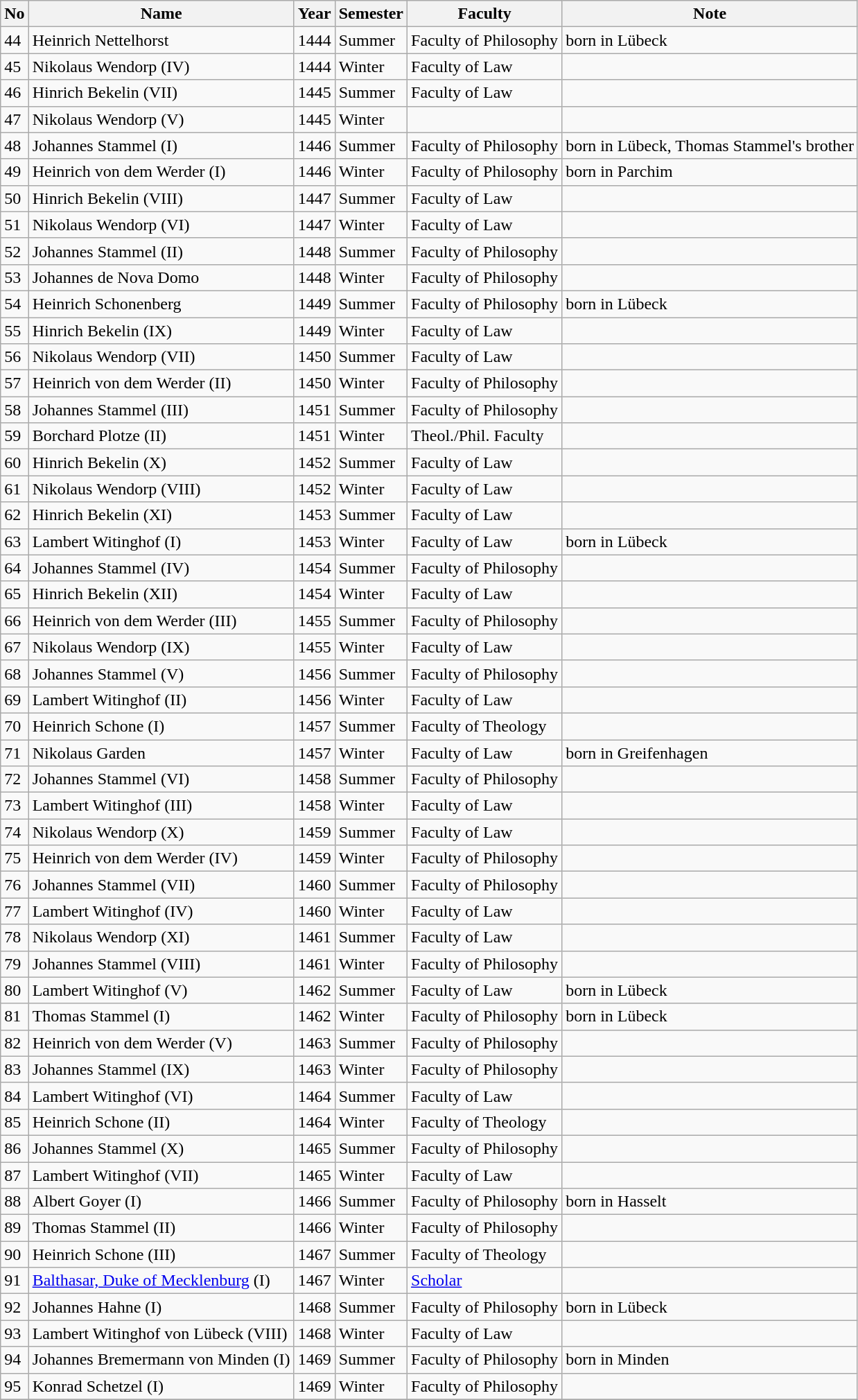<table class="wikitable">
<tr>
<th bgcolor="silver">No</th>
<th bgcolor="silver">Name</th>
<th bgcolor="silver">Year</th>
<th bgcolor="silver">Semester</th>
<th bgcolor="silver">Faculty</th>
<th bgcolor="silver">Note</th>
</tr>
<tr>
<td>44</td>
<td>Heinrich Nettelhorst<br></td>
<td>1444</td>
<td>Summer</td>
<td>Faculty of Philosophy</td>
<td>born in Lübeck</td>
</tr>
<tr>
<td>45</td>
<td>Nikolaus Wendorp (IV)</td>
<td>1444</td>
<td>Winter</td>
<td>Faculty of Law</td>
<td></td>
</tr>
<tr>
<td>46</td>
<td>Hinrich Bekelin (VII)</td>
<td>1445</td>
<td>Summer</td>
<td>Faculty of Law</td>
<td></td>
</tr>
<tr>
<td>47</td>
<td>Nikolaus Wendorp (V)</td>
<td>1445</td>
<td>Winter</td>
<td></td>
<td></td>
</tr>
<tr>
<td>48</td>
<td>Johannes Stammel (I)</td>
<td>1446</td>
<td>Summer</td>
<td>Faculty of Philosophy</td>
<td>born in Lübeck, Thomas Stammel's brother</td>
</tr>
<tr>
<td>49</td>
<td>Heinrich von dem Werder (I)</td>
<td>1446</td>
<td>Winter</td>
<td>Faculty of Philosophy</td>
<td>born in Parchim</td>
</tr>
<tr>
<td>50</td>
<td>Hinrich Bekelin (VIII)</td>
<td>1447</td>
<td>Summer</td>
<td>Faculty of Law</td>
<td></td>
</tr>
<tr>
<td>51</td>
<td>Nikolaus Wendorp (VI)</td>
<td>1447</td>
<td>Winter</td>
<td>Faculty of Law</td>
<td></td>
</tr>
<tr>
<td>52</td>
<td>Johannes Stammel (II)</td>
<td>1448</td>
<td>Summer</td>
<td>Faculty of Philosophy</td>
<td></td>
</tr>
<tr>
<td>53</td>
<td>Johannes de Nova Domo</td>
<td>1448</td>
<td>Winter</td>
<td>Faculty of Philosophy</td>
<td></td>
</tr>
<tr>
<td>54</td>
<td>Heinrich Schonenberg<br></td>
<td>1449</td>
<td>Summer</td>
<td>Faculty of Philosophy</td>
<td>born in Lübeck</td>
</tr>
<tr>
<td>55</td>
<td>Hinrich Bekelin (IX)</td>
<td>1449</td>
<td>Winter</td>
<td>Faculty of Law</td>
<td></td>
</tr>
<tr>
<td>56</td>
<td>Nikolaus Wendorp (VII)</td>
<td>1450</td>
<td>Summer</td>
<td>Faculty of Law</td>
<td></td>
</tr>
<tr>
<td>57</td>
<td>Heinrich von dem Werder (II)</td>
<td>1450</td>
<td>Winter</td>
<td>Faculty of Philosophy</td>
<td></td>
</tr>
<tr>
<td>58</td>
<td>Johannes Stammel (III)</td>
<td>1451</td>
<td>Summer</td>
<td>Faculty of Philosophy</td>
<td></td>
</tr>
<tr>
<td>59</td>
<td>Borchard Plotze (II)<br></td>
<td>1451</td>
<td>Winter</td>
<td>Theol./Phil. Faculty</td>
<td></td>
</tr>
<tr>
<td>60</td>
<td>Hinrich Bekelin (X)</td>
<td>1452</td>
<td>Summer</td>
<td>Faculty of Law</td>
<td></td>
</tr>
<tr>
<td>61</td>
<td>Nikolaus Wendorp (VIII)</td>
<td>1452</td>
<td>Winter</td>
<td>Faculty of Law</td>
<td></td>
</tr>
<tr>
<td>62</td>
<td>Hinrich Bekelin (XI)</td>
<td>1453</td>
<td>Summer</td>
<td>Faculty of Law</td>
<td></td>
</tr>
<tr>
<td>63</td>
<td>Lambert Witinghof (I)<br></td>
<td>1453</td>
<td>Winter</td>
<td>Faculty of Law</td>
<td>born in Lübeck</td>
</tr>
<tr>
<td>64</td>
<td>Johannes Stammel (IV)</td>
<td>1454</td>
<td>Summer</td>
<td>Faculty of Philosophy</td>
<td></td>
</tr>
<tr>
<td>65</td>
<td>Hinrich Bekelin (XII)</td>
<td>1454</td>
<td>Winter</td>
<td>Faculty of Law</td>
<td></td>
</tr>
<tr>
<td>66</td>
<td>Heinrich von dem Werder (III)</td>
<td>1455</td>
<td>Summer</td>
<td>Faculty of Philosophy</td>
<td></td>
</tr>
<tr>
<td>67</td>
<td>Nikolaus Wendorp (IX)</td>
<td>1455</td>
<td>Winter</td>
<td>Faculty of Law</td>
<td></td>
</tr>
<tr>
<td>68</td>
<td>Johannes Stammel (V)</td>
<td>1456</td>
<td>Summer</td>
<td>Faculty of Philosophy</td>
<td></td>
</tr>
<tr>
<td>69</td>
<td>Lambert Witinghof (II)</td>
<td>1456</td>
<td>Winter</td>
<td>Faculty of Law</td>
<td></td>
</tr>
<tr>
<td>70</td>
<td>Heinrich Schone (I)</td>
<td>1457</td>
<td>Summer</td>
<td>Faculty of Theology</td>
<td></td>
</tr>
<tr>
<td>71</td>
<td>Nikolaus Garden</td>
<td>1457</td>
<td>Winter</td>
<td>Faculty of Law</td>
<td>born in Greifenhagen</td>
</tr>
<tr>
<td>72</td>
<td>Johannes Stammel (VI)</td>
<td>1458</td>
<td>Summer</td>
<td>Faculty of Philosophy</td>
<td></td>
</tr>
<tr>
<td>73</td>
<td>Lambert Witinghof (III)</td>
<td>1458</td>
<td>Winter</td>
<td>Faculty of Law</td>
<td></td>
</tr>
<tr>
<td>74</td>
<td>Nikolaus Wendorp (X)</td>
<td>1459</td>
<td>Summer</td>
<td>Faculty of Law</td>
<td></td>
</tr>
<tr>
<td>75</td>
<td>Heinrich von dem Werder (IV)</td>
<td>1459</td>
<td>Winter</td>
<td>Faculty of Philosophy</td>
<td></td>
</tr>
<tr>
<td>76</td>
<td>Johannes Stammel (VII)</td>
<td>1460</td>
<td>Summer</td>
<td>Faculty of Philosophy</td>
<td></td>
</tr>
<tr>
<td>77</td>
<td>Lambert Witinghof (IV)</td>
<td>1460</td>
<td>Winter</td>
<td>Faculty of Law</td>
<td></td>
</tr>
<tr>
<td>78</td>
<td>Nikolaus Wendorp (XI)</td>
<td>1461</td>
<td>Summer</td>
<td>Faculty of Law</td>
<td></td>
</tr>
<tr>
<td>79</td>
<td>Johannes Stammel (VIII)</td>
<td>1461</td>
<td>Winter</td>
<td>Faculty of Philosophy</td>
<td></td>
</tr>
<tr>
<td>80</td>
<td>Lambert Witinghof (V)</td>
<td>1462</td>
<td>Summer</td>
<td>Faculty of Law</td>
<td>born in Lübeck</td>
</tr>
<tr>
<td>81</td>
<td>Thomas Stammel (I)</td>
<td>1462</td>
<td>Winter</td>
<td>Faculty of Philosophy</td>
<td>born in Lübeck</td>
</tr>
<tr>
<td>82</td>
<td>Heinrich von dem Werder (V)</td>
<td>1463</td>
<td>Summer</td>
<td>Faculty of Philosophy</td>
<td></td>
</tr>
<tr>
<td>83</td>
<td>Johannes Stammel (IX)</td>
<td>1463</td>
<td>Winter</td>
<td>Faculty of Philosophy</td>
<td></td>
</tr>
<tr>
<td>84</td>
<td>Lambert Witinghof (VI)</td>
<td>1464</td>
<td>Summer</td>
<td>Faculty of Law</td>
<td></td>
</tr>
<tr>
<td>85</td>
<td>Heinrich Schone (II)</td>
<td>1464</td>
<td>Winter</td>
<td>Faculty of Theology</td>
<td></td>
</tr>
<tr>
<td>86</td>
<td>Johannes Stammel (X)</td>
<td>1465</td>
<td>Summer</td>
<td>Faculty of Philosophy</td>
<td></td>
</tr>
<tr>
<td>87</td>
<td>Lambert Witinghof (VII)</td>
<td>1465</td>
<td>Winter</td>
<td>Faculty of Law</td>
<td></td>
</tr>
<tr>
<td>88</td>
<td>Albert Goyer (I)<br></td>
<td>1466</td>
<td>Summer</td>
<td>Faculty of Philosophy</td>
<td>born in Hasselt</td>
</tr>
<tr>
<td>89</td>
<td>Thomas Stammel (II)</td>
<td>1466</td>
<td>Winter</td>
<td>Faculty of Philosophy</td>
<td></td>
</tr>
<tr>
<td>90</td>
<td>Heinrich Schone (III)</td>
<td>1467</td>
<td>Summer</td>
<td>Faculty of Theology</td>
<td></td>
</tr>
<tr>
<td>91</td>
<td><a href='#'>Balthasar, Duke of Mecklenburg</a> (I)</td>
<td>1467</td>
<td>Winter</td>
<td><a href='#'>Scholar</a></td>
<td></td>
</tr>
<tr>
<td>92</td>
<td>Johannes Hahne (I)</td>
<td>1468</td>
<td>Summer</td>
<td>Faculty of Philosophy</td>
<td>born in Lübeck</td>
</tr>
<tr>
<td>93</td>
<td>Lambert Witinghof von Lübeck (VIII)</td>
<td>1468</td>
<td>Winter</td>
<td>Faculty of Law</td>
<td></td>
</tr>
<tr>
<td>94</td>
<td>Johannes Bremermann von Minden (I)</td>
<td>1469</td>
<td>Summer</td>
<td>Faculty of Philosophy</td>
<td>born in Minden</td>
</tr>
<tr>
<td>95</td>
<td>Konrad Schetzel (I)</td>
<td>1469</td>
<td>Winter</td>
<td>Faculty of Philosophy</td>
<td></td>
</tr>
<tr>
</tr>
</table>
